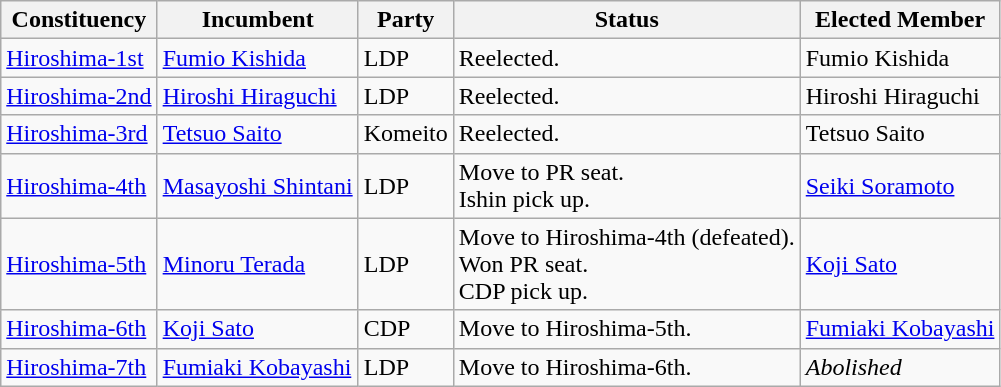<table class="wikitable">
<tr>
<th>Constituency</th>
<th>Incumbent</th>
<th>Party</th>
<th>Status</th>
<th>Elected Member</th>
</tr>
<tr>
<td><a href='#'>Hiroshima-1st</a></td>
<td><a href='#'>Fumio Kishida</a></td>
<td>LDP</td>
<td>Reelected.</td>
<td>Fumio Kishida</td>
</tr>
<tr>
<td><a href='#'>Hiroshima-2nd</a></td>
<td><a href='#'>Hiroshi Hiraguchi</a></td>
<td>LDP</td>
<td>Reelected.</td>
<td>Hiroshi Hiraguchi</td>
</tr>
<tr>
<td><a href='#'>Hiroshima-3rd</a></td>
<td><a href='#'>Tetsuo Saito</a></td>
<td>Komeito</td>
<td>Reelected.</td>
<td>Tetsuo Saito</td>
</tr>
<tr>
<td><a href='#'>Hiroshima-4th</a></td>
<td><a href='#'>Masayoshi Shintani</a></td>
<td>LDP</td>
<td>Move to PR seat.<br>Ishin pick up.</td>
<td><a href='#'>Seiki Soramoto</a></td>
</tr>
<tr>
<td><a href='#'>Hiroshima-5th</a></td>
<td><a href='#'>Minoru Terada</a></td>
<td>LDP</td>
<td>Move to Hiroshima-4th (defeated).<br>Won PR seat.<br>CDP pick up.</td>
<td><a href='#'>Koji Sato</a></td>
</tr>
<tr>
<td><a href='#'>Hiroshima-6th</a></td>
<td><a href='#'>Koji Sato</a></td>
<td>CDP</td>
<td>Move to Hiroshima-5th.</td>
<td><a href='#'>Fumiaki Kobayashi</a></td>
</tr>
<tr>
<td><a href='#'>Hiroshima-7th</a></td>
<td><a href='#'>Fumiaki Kobayashi</a></td>
<td>LDP</td>
<td>Move to Hiroshima-6th.</td>
<td><em>Abolished</em></td>
</tr>
</table>
